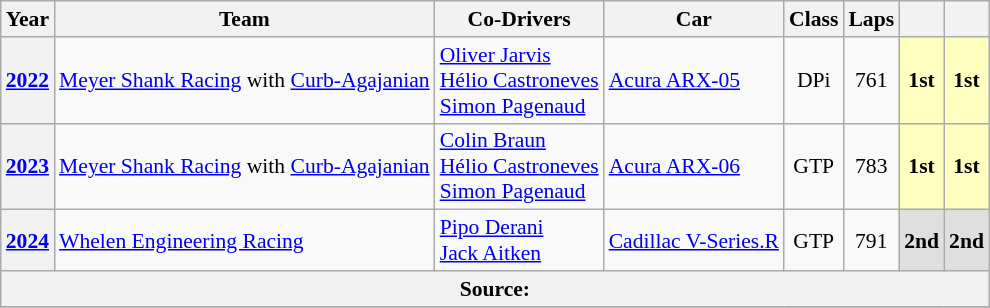<table class="wikitable" style="text-align:center; font-size:90%">
<tr>
<th>Year</th>
<th>Team</th>
<th>Co-Drivers</th>
<th>Car</th>
<th>Class</th>
<th>Laps</th>
<th></th>
<th></th>
</tr>
<tr>
<th><a href='#'>2022</a></th>
<td align="left"nowrap> <a href='#'>Meyer Shank Racing</a> with <a href='#'>Curb-Agajanian</a></td>
<td align="left"nowrap> <a href='#'>Oliver Jarvis</a><br> <a href='#'>Hélio Castroneves</a><br> <a href='#'>Simon Pagenaud</a></td>
<td align="left"nowrap><a href='#'>Acura ARX-05</a></td>
<td>DPi</td>
<td>761</td>
<td style="background:#FFFFBF;"><strong>1st</strong></td>
<td style="background:#FFFFBF;"><strong>1st</strong></td>
</tr>
<tr>
<th><a href='#'>2023</a></th>
<td align="left"nowrap> <a href='#'>Meyer Shank Racing</a> with <a href='#'>Curb-Agajanian</a></td>
<td align="left"nowrap> <a href='#'>Colin Braun</a><br> <a href='#'>Hélio Castroneves</a><br> <a href='#'>Simon Pagenaud</a></td>
<td align="left"nowrap><a href='#'>Acura ARX-06</a></td>
<td>GTP</td>
<td>783</td>
<td style="background:#FFFFBF;"><strong>1st</strong></td>
<td style="background:#FFFFBF;"><strong>1st</strong></td>
</tr>
<tr>
<th><a href='#'>2024</a></th>
<td align="left"nowrap> <a href='#'>Whelen Engineering Racing</a></td>
<td align="left"nowrap> <a href='#'>Pipo Derani</a><br> <a href='#'>Jack Aitken</a></td>
<td align="left"nowrap><a href='#'>Cadillac V-Series.R</a></td>
<td>GTP</td>
<td>791</td>
<td style="background:#DFDFDF;"><strong>2nd</strong></td>
<td style="background:#DFDFDF;"><strong>2nd</strong></td>
</tr>
<tr>
<th colspan="8">Source:</th>
</tr>
<tr>
</tr>
</table>
